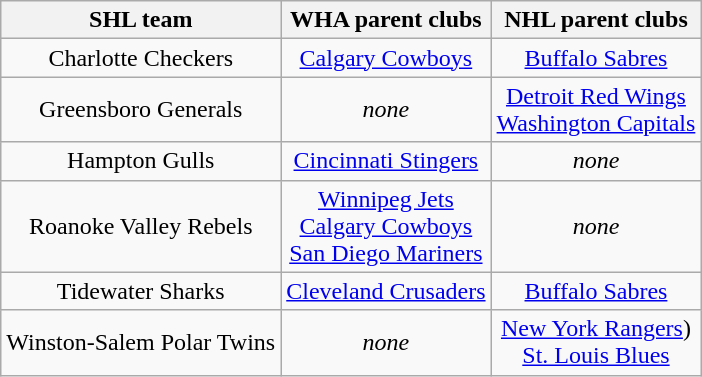<table class="wikitable">
<tr>
<th>SHL team</th>
<th>WHA parent clubs</th>
<th>NHL parent clubs</th>
</tr>
<tr align="center">
<td>Charlotte Checkers</td>
<td><a href='#'>Calgary Cowboys</a></td>
<td><a href='#'>Buffalo Sabres</a></td>
</tr>
<tr align="center">
<td>Greensboro Generals</td>
<td><em>none</em></td>
<td><a href='#'>Detroit Red Wings</a><br><a href='#'>Washington Capitals</a></td>
</tr>
<tr align="center">
<td>Hampton Gulls</td>
<td><a href='#'>Cincinnati Stingers</a></td>
<td><em>none</em></td>
</tr>
<tr align="center">
<td>Roanoke Valley Rebels</td>
<td><a href='#'>Winnipeg Jets</a><br><a href='#'>Calgary Cowboys</a><br><a href='#'>San Diego Mariners</a></td>
<td><em>none</em></td>
</tr>
<tr align="center">
<td>Tidewater Sharks</td>
<td><a href='#'>Cleveland Crusaders</a></td>
<td><a href='#'>Buffalo Sabres</a></td>
</tr>
<tr align="center">
<td>Winston-Salem Polar Twins</td>
<td><em>none</em></td>
<td><a href='#'>New York Rangers</a>)<br><a href='#'>St. Louis Blues</a></td>
</tr>
</table>
